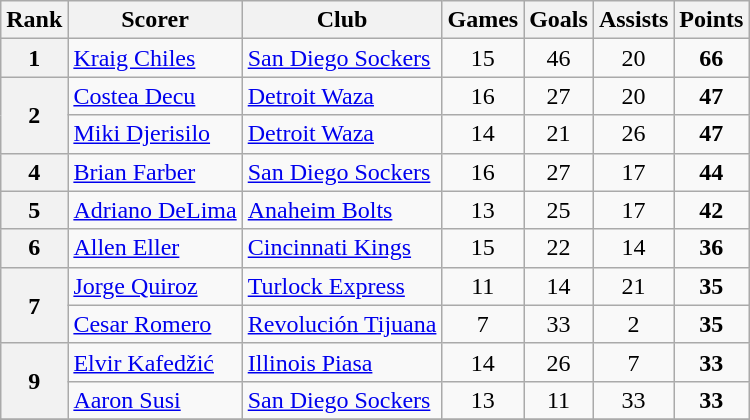<table class="wikitable">
<tr>
<th>Rank</th>
<th>Scorer</th>
<th>Club</th>
<th>Games</th>
<th>Goals</th>
<th>Assists</th>
<th>Points</th>
</tr>
<tr>
<th>1</th>
<td> <a href='#'>Kraig Chiles</a></td>
<td><a href='#'>San Diego Sockers</a></td>
<td style="text-align:center;">15</td>
<td style="text-align:center;">46</td>
<td style="text-align:center;">20</td>
<td style="text-align:center;"><strong>66</strong></td>
</tr>
<tr>
<th rowspan="2">2</th>
<td> <a href='#'>Costea Decu</a></td>
<td><a href='#'>Detroit Waza</a></td>
<td style="text-align:center;">16</td>
<td style="text-align:center;">27</td>
<td style="text-align:center;">20</td>
<td style="text-align:center;"><strong>47</strong></td>
</tr>
<tr>
<td> <a href='#'>Miki Djerisilo</a></td>
<td><a href='#'>Detroit Waza</a></td>
<td style="text-align:center;">14</td>
<td style="text-align:center;">21</td>
<td style="text-align:center;">26</td>
<td style="text-align:center;"><strong>47</strong></td>
</tr>
<tr>
<th>4</th>
<td> <a href='#'>Brian Farber</a></td>
<td><a href='#'>San Diego Sockers</a></td>
<td style="text-align:center;">16</td>
<td style="text-align:center;">27</td>
<td style="text-align:center;">17</td>
<td style="text-align:center;"><strong>44</strong></td>
</tr>
<tr>
<th>5</th>
<td> <a href='#'>Adriano DeLima</a></td>
<td><a href='#'>Anaheim Bolts</a></td>
<td style="text-align:center;">13</td>
<td style="text-align:center;">25</td>
<td style="text-align:center;">17</td>
<td style="text-align:center;"><strong>42</strong></td>
</tr>
<tr>
<th>6</th>
<td> <a href='#'>Allen Eller</a></td>
<td><a href='#'>Cincinnati Kings</a></td>
<td style="text-align:center;">15</td>
<td style="text-align:center;">22</td>
<td style="text-align:center;">14</td>
<td style="text-align:center;"><strong>36</strong></td>
</tr>
<tr>
<th rowspan="2">7</th>
<td> <a href='#'>Jorge Quiroz</a></td>
<td><a href='#'>Turlock Express</a></td>
<td style="text-align:center;">11</td>
<td style="text-align:center;">14</td>
<td style="text-align:center;">21</td>
<td style="text-align:center;"><strong>35</strong></td>
</tr>
<tr>
<td> <a href='#'>Cesar Romero</a></td>
<td><a href='#'>Revolución Tijuana</a></td>
<td style="text-align:center;">7</td>
<td style="text-align:center;">33</td>
<td style="text-align:center;">2</td>
<td style="text-align:center;"><strong>35</strong></td>
</tr>
<tr>
<th rowspan="2">9</th>
<td> <a href='#'>Elvir Kafedžić</a></td>
<td><a href='#'>Illinois Piasa</a></td>
<td style="text-align:center;">14</td>
<td style="text-align:center;">26</td>
<td style="text-align:center;">7</td>
<td style="text-align:center;"><strong>33</strong></td>
</tr>
<tr>
<td> <a href='#'>Aaron Susi</a></td>
<td><a href='#'>San Diego Sockers</a></td>
<td style="text-align:center;">13</td>
<td style="text-align:center;">11</td>
<td style="text-align:center;">33</td>
<td style="text-align:center;"><strong>33</strong></td>
</tr>
<tr>
</tr>
</table>
